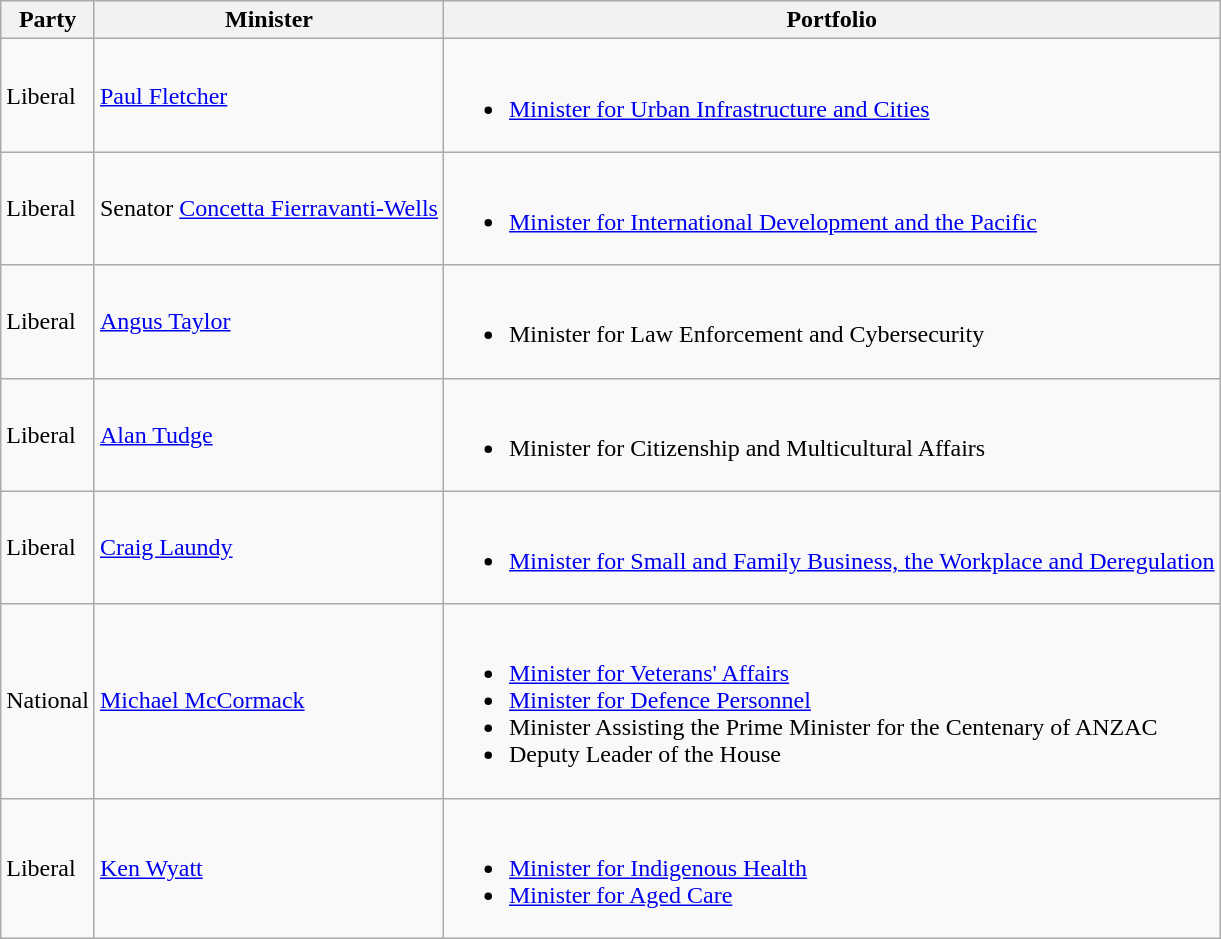<table class="wikitable sortable">
<tr>
<th>Party</th>
<th>Minister</th>
<th>Portfolio</th>
</tr>
<tr>
<td>Liberal</td>
<td><a href='#'>Paul Fletcher</a> </td>
<td><br><ul><li><a href='#'>Minister for Urban Infrastructure and Cities</a></li></ul></td>
</tr>
<tr>
<td>Liberal</td>
<td>Senator <a href='#'>Concetta Fierravanti-Wells</a></td>
<td><br><ul><li><a href='#'>Minister for International Development and the Pacific</a></li></ul></td>
</tr>
<tr>
<td>Liberal</td>
<td><a href='#'>Angus Taylor</a>  </td>
<td><br><ul><li>Minister for Law Enforcement and Cybersecurity</li></ul></td>
</tr>
<tr>
<td>Liberal</td>
<td><a href='#'>Alan Tudge</a>  </td>
<td><br><ul><li>Minister for Citizenship and Multicultural Affairs</li></ul></td>
</tr>
<tr>
<td>Liberal</td>
<td><a href='#'>Craig Laundy</a> </td>
<td><br><ul><li><a href='#'>Minister for Small and Family Business, the Workplace and Deregulation</a></li></ul></td>
</tr>
<tr>
<td>National</td>
<td><a href='#'>Michael McCormack</a> </td>
<td><br><ul><li><a href='#'>Minister for Veterans' Affairs</a></li><li><a href='#'>Minister for Defence Personnel</a></li><li>Minister Assisting the Prime Minister for the Centenary of ANZAC</li><li>Deputy Leader of the House</li></ul></td>
</tr>
<tr>
<td>Liberal</td>
<td><a href='#'>Ken Wyatt</a> </td>
<td><br><ul><li><a href='#'>Minister for Indigenous Health</a></li><li><a href='#'>Minister for Aged Care</a></li></ul></td>
</tr>
</table>
